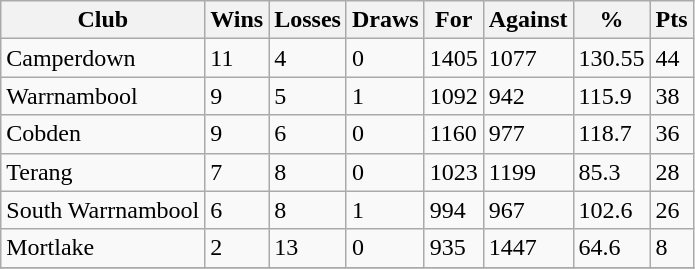<table class="wikitable">
<tr>
<th>Club</th>
<th>Wins</th>
<th>Losses</th>
<th>Draws</th>
<th>For</th>
<th>Against</th>
<th>%</th>
<th>Pts</th>
</tr>
<tr>
<td>Camperdown</td>
<td>11</td>
<td>4</td>
<td>0</td>
<td>1405</td>
<td>1077</td>
<td>130.55</td>
<td>44</td>
</tr>
<tr>
<td>Warrnambool</td>
<td>9</td>
<td>5</td>
<td>1</td>
<td>1092</td>
<td>942</td>
<td>115.9</td>
<td>38</td>
</tr>
<tr>
<td>Cobden</td>
<td>9</td>
<td>6</td>
<td>0</td>
<td>1160</td>
<td>977</td>
<td>118.7</td>
<td>36</td>
</tr>
<tr>
<td>Terang</td>
<td>7</td>
<td>8</td>
<td>0</td>
<td>1023</td>
<td>1199</td>
<td>85.3</td>
<td>28</td>
</tr>
<tr>
<td>South Warrnambool</td>
<td>6</td>
<td>8</td>
<td>1</td>
<td>994</td>
<td>967</td>
<td>102.6</td>
<td>26</td>
</tr>
<tr>
<td>Mortlake</td>
<td>2</td>
<td>13</td>
<td>0</td>
<td>935</td>
<td>1447</td>
<td>64.6</td>
<td>8</td>
</tr>
<tr>
</tr>
</table>
